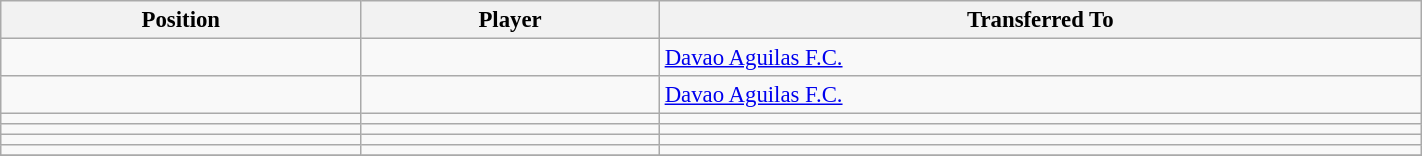<table class="wikitable sortable" style="width:75%; text-align:center; font-size:95%; text-align:left;">
<tr>
<th><strong>Position</strong></th>
<th><strong>Player</strong></th>
<th><strong>Transferred To</strong></th>
</tr>
<tr>
<td></td>
<td></td>
<td> <a href='#'>Davao Aguilas F.C.</a></td>
</tr>
<tr>
<td></td>
<td></td>
<td> <a href='#'>Davao Aguilas F.C.</a></td>
</tr>
<tr>
<td></td>
<td></td>
<td></td>
</tr>
<tr>
<td></td>
<td></td>
<td></td>
</tr>
<tr>
<td></td>
<td></td>
<td></td>
</tr>
<tr>
<td></td>
<td></td>
<td></td>
</tr>
<tr>
</tr>
</table>
